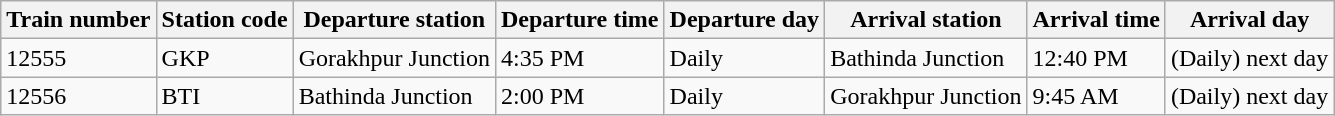<table class="wikitable">
<tr>
<th>Train number</th>
<th>Station code</th>
<th>Departure station</th>
<th>Departure time</th>
<th>Departure day</th>
<th>Arrival station</th>
<th>Arrival time</th>
<th>Arrival day</th>
</tr>
<tr>
<td>12555</td>
<td>GKP</td>
<td>Gorakhpur Junction</td>
<td>4:35 PM</td>
<td>Daily</td>
<td>Bathinda Junction</td>
<td>12:40 PM</td>
<td>(Daily) next day</td>
</tr>
<tr>
<td>12556</td>
<td>BTI</td>
<td>Bathinda Junction</td>
<td>2:00 PM</td>
<td>Daily</td>
<td>Gorakhpur Junction</td>
<td>9:45 AM</td>
<td>(Daily) next day</td>
</tr>
</table>
